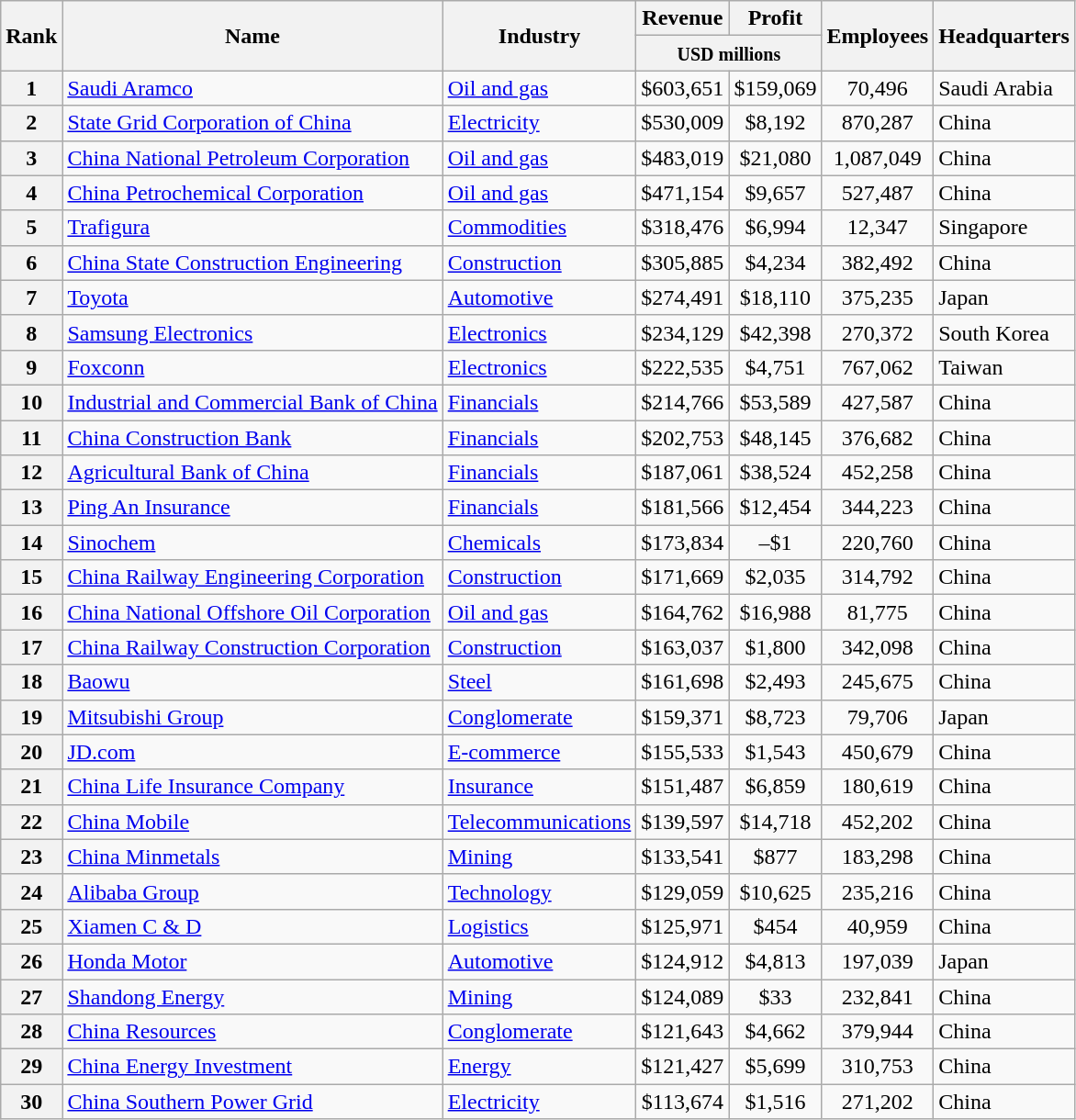<table class="wikitable sortable" style="text-align:left;">
<tr>
<th rowspan="2" scope="col">Rank</th>
<th rowspan="2" scope="col">Name</th>
<th rowspan="2" scope="col">Industry</th>
<th scope="col">Revenue</th>
<th scope="col">Profit</th>
<th rowspan="2" scope="col">Employees</th>
<th rowspan="2" scope="col">Headquarters</th>
</tr>
<tr>
<th colspan="2" scope="col"><small>USD millions</small></th>
</tr>
<tr>
<th scope="row">1</th>
<td><a href='#'>Saudi Aramco</a></td>
<td><a href='#'>Oil and gas</a></td>
<td style="text-align:center;">$603,651</td>
<td style="text-align:center;">$159,069</td>
<td style="text-align:center;">70,496</td>
<td> Saudi Arabia</td>
</tr>
<tr>
<th scope="row">2</th>
<td><a href='#'>State Grid Corporation of China</a></td>
<td><a href='#'>Electricity</a></td>
<td style="text-align:center;">$530,009</td>
<td style="text-align:center;">$8,192</td>
<td style="text-align:center;">870,287</td>
<td> China</td>
</tr>
<tr>
<th scope="row">3</th>
<td><a href='#'>China National Petroleum Corporation</a></td>
<td><a href='#'>Oil and gas</a></td>
<td style="text-align:center;">$483,019</td>
<td style="text-align:center;">$21,080</td>
<td style="text-align:center;">1,087,049</td>
<td> China</td>
</tr>
<tr>
<th scope="row">4</th>
<td><a href='#'>China Petrochemical Corporation</a></td>
<td><a href='#'>Oil and gas</a></td>
<td style="text-align:center;">$471,154</td>
<td style="text-align:center;">$9,657</td>
<td style="text-align:center;">527,487</td>
<td> China</td>
</tr>
<tr>
<th scope="row">5</th>
<td><a href='#'>Trafigura</a></td>
<td><a href='#'>Commodities</a></td>
<td style="text-align:center;">$318,476</td>
<td style="text-align:center;">$6,994</td>
<td style="text-align:center;">12,347</td>
<td> Singapore</td>
</tr>
<tr>
<th scope="row">6</th>
<td><a href='#'>China State Construction Engineering</a></td>
<td><a href='#'>Construction</a></td>
<td style="text-align:center;">$305,885</td>
<td style="text-align:center;">$4,234</td>
<td style="text-align:center;">382,492</td>
<td> China</td>
</tr>
<tr>
<th scope="row">7</th>
<td><a href='#'>Toyota</a></td>
<td><a href='#'>Automotive</a></td>
<td style="text-align:center;">$274,491</td>
<td style="text-align:center;">$18,110</td>
<td style="text-align:center;">375,235</td>
<td> Japan</td>
</tr>
<tr>
<th scope="row">8</th>
<td><a href='#'>Samsung Electronics</a></td>
<td><a href='#'>Electronics</a></td>
<td style="text-align:center;">$234,129</td>
<td style="text-align:center;">$42,398</td>
<td style="text-align:center;">270,372</td>
<td> South Korea</td>
</tr>
<tr>
<th scope="row">9</th>
<td><a href='#'>Foxconn</a></td>
<td><a href='#'>Electronics</a></td>
<td style="text-align:center;">$222,535</td>
<td style="text-align:center;">$4,751</td>
<td style="text-align:center;">767,062</td>
<td> Taiwan</td>
</tr>
<tr>
<th scope="row">10</th>
<td><a href='#'>Industrial and Commercial Bank of China</a></td>
<td><a href='#'>Financials</a></td>
<td style="text-align:center;">$214,766</td>
<td style="text-align:center;">$53,589</td>
<td style="text-align:center;">427,587</td>
<td> China</td>
</tr>
<tr>
<th scope="row">11</th>
<td><a href='#'>China Construction Bank</a></td>
<td><a href='#'>Financials</a></td>
<td style="text-align:center;">$202,753</td>
<td style="text-align:center;">$48,145</td>
<td style="text-align:center;">376,682</td>
<td> China</td>
</tr>
<tr>
<th scope="row">12</th>
<td><a href='#'>Agricultural Bank of China</a></td>
<td><a href='#'>Financials</a></td>
<td style="text-align:center;">$187,061</td>
<td style="text-align:center;">$38,524</td>
<td style="text-align:center;">452,258</td>
<td> China</td>
</tr>
<tr>
<th scope="row">13</th>
<td><a href='#'>Ping An Insurance</a></td>
<td><a href='#'>Financials</a></td>
<td style="text-align:center;">$181,566</td>
<td style="text-align:center;">$12,454</td>
<td style="text-align:center;">344,223</td>
<td> China</td>
</tr>
<tr>
<th>14</th>
<td><a href='#'>Sinochem</a></td>
<td><a href='#'>Chemicals</a></td>
<td style="text-align:center;">$173,834</td>
<td style="text-align:center;">–$1</td>
<td style="text-align:center;">220,760</td>
<td> China</td>
</tr>
<tr>
<th scope="row">15</th>
<td><a href='#'>China Railway Engineering Corporation</a></td>
<td><a href='#'>Construction</a></td>
<td style="text-align:center;">$171,669</td>
<td style="text-align:center;">$2,035</td>
<td style="text-align:center;">314,792</td>
<td> China</td>
</tr>
<tr>
<th scope="row">16</th>
<td><a href='#'>China National Offshore Oil Corporation</a></td>
<td><a href='#'>Oil and gas</a></td>
<td style="text-align:center;">$164,762</td>
<td style="text-align:center;">$16,988</td>
<td style="text-align:center;">81,775</td>
<td> China</td>
</tr>
<tr>
<th scope="row">17</th>
<td><a href='#'>China Railway Construction Corporation</a></td>
<td><a href='#'>Construction</a></td>
<td style="text-align:center;">$163,037</td>
<td style="text-align:center;">$1,800</td>
<td style="text-align:center;">342,098</td>
<td> China</td>
</tr>
<tr>
<th scope="row">18</th>
<td><a href='#'>Baowu</a></td>
<td><a href='#'>Steel</a></td>
<td style="text-align:center;">$161,698</td>
<td style="text-align:center;">$2,493</td>
<td style="text-align:center;">245,675</td>
<td> China</td>
</tr>
<tr>
<th>19</th>
<td><a href='#'>Mitsubishi Group</a></td>
<td><a href='#'>Conglomerate</a></td>
<td style="text-align:center;">$159,371</td>
<td style="text-align:center;">$8,723</td>
<td style="text-align:center;">79,706</td>
<td> Japan</td>
</tr>
<tr>
<th>20</th>
<td><a href='#'>JD.com</a></td>
<td><a href='#'>E-commerce</a></td>
<td style="text-align:center;">$155,533</td>
<td style="text-align:center;">$1,543</td>
<td style="text-align:center;">450,679</td>
<td> China</td>
</tr>
<tr>
<th>21</th>
<td><a href='#'>China Life Insurance Company</a></td>
<td><a href='#'>Insurance</a></td>
<td style="text-align:center;">$151,487</td>
<td style="text-align:center;">$6,859</td>
<td style="text-align:center;">180,619</td>
<td> China</td>
</tr>
<tr>
<th>22</th>
<td><a href='#'>China Mobile</a></td>
<td><a href='#'>Telecommunications</a></td>
<td style="text-align:center;">$139,597</td>
<td style="text-align:center;">$14,718</td>
<td style="text-align:center;">452,202</td>
<td> China</td>
</tr>
<tr>
<th>23</th>
<td><a href='#'>China Minmetals</a></td>
<td><a href='#'>Mining</a></td>
<td style="text-align:center;">$133,541</td>
<td style="text-align:center;">$877</td>
<td style="text-align:center;">183,298</td>
<td> China</td>
</tr>
<tr>
<th>24</th>
<td><a href='#'>Alibaba Group</a></td>
<td><a href='#'>Technology</a></td>
<td style="text-align:center;">$129,059</td>
<td style="text-align:center;">$10,625</td>
<td style="text-align:center;">235,216</td>
<td> China</td>
</tr>
<tr>
<th>25</th>
<td><a href='#'>Xiamen C & D</a></td>
<td><a href='#'>Logistics</a></td>
<td style="text-align:center;">$125,971</td>
<td style="text-align:center;">$454</td>
<td style="text-align:center;">40,959</td>
<td> China</td>
</tr>
<tr>
<th>26</th>
<td><a href='#'>Honda Motor</a></td>
<td><a href='#'>Automotive</a></td>
<td style="text-align:center;">$124,912</td>
<td style="text-align:center;">$4,813</td>
<td style="text-align:center;">197,039</td>
<td> Japan</td>
</tr>
<tr>
<th>27</th>
<td><a href='#'>Shandong Energy</a></td>
<td><a href='#'>Mining</a></td>
<td style="text-align:center;">$124,089</td>
<td style="text-align:center;">$33</td>
<td style="text-align:center;">232,841</td>
<td> China</td>
</tr>
<tr>
<th>28</th>
<td><a href='#'>China Resources</a></td>
<td><a href='#'>Conglomerate</a></td>
<td style="text-align:center;">$121,643</td>
<td style="text-align:center;">$4,662</td>
<td style="text-align:center;">379,944</td>
<td> China</td>
</tr>
<tr>
<th>29</th>
<td><a href='#'>China Energy Investment</a></td>
<td><a href='#'>Energy</a></td>
<td style="text-align:center;">$121,427</td>
<td style="text-align:center;">$5,699</td>
<td style="text-align:center;">310,753</td>
<td> China</td>
</tr>
<tr>
<th>30</th>
<td><a href='#'>China Southern Power Grid</a></td>
<td><a href='#'>Electricity</a></td>
<td style="text-align:center;">$113,674</td>
<td style="text-align:center;">$1,516</td>
<td style="text-align:center;">271,202</td>
<td> China</td>
</tr>
</table>
